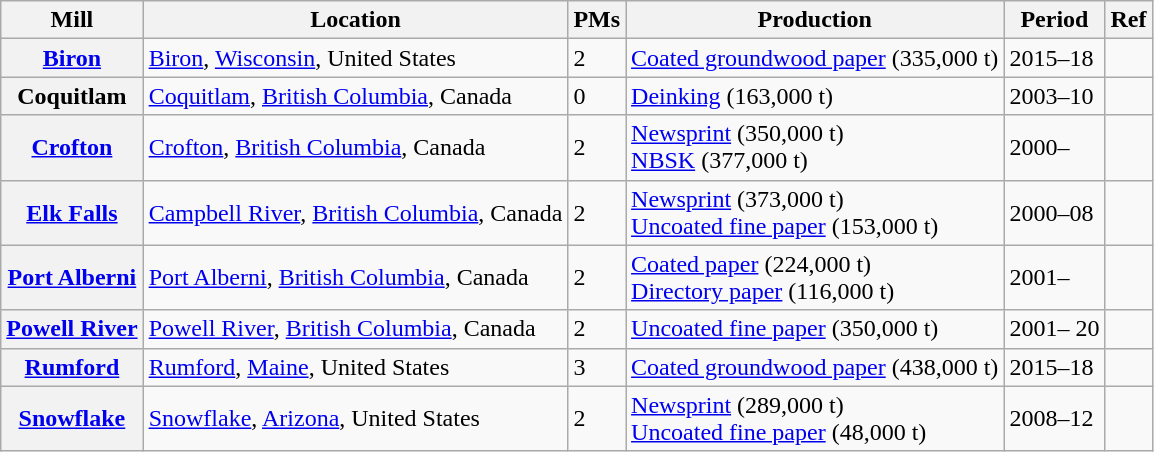<table class="wikitable sortable plainrowheaders">
<tr>
<th scope=col>Mill</th>
<th scope=col>Location</th>
<th scope=col>PMs</th>
<th scope=col>Production</th>
<th scope=col>Period</th>
<th scope=col>Ref</th>
</tr>
<tr>
<th scope=row><a href='#'>Biron</a></th>
<td><a href='#'>Biron</a>, <a href='#'>Wisconsin</a>, United States</td>
<td>2</td>
<td><a href='#'>Coated groundwood paper</a> (335,000 t)</td>
<td>2015–18</td>
<td align=center></td>
</tr>
<tr>
<th scope=row>Coquitlam</th>
<td><a href='#'>Coquitlam</a>, <a href='#'>British Columbia</a>, Canada</td>
<td>0</td>
<td><a href='#'>Deinking</a> (163,000 t)</td>
<td>2003–10</td>
<td align=center></td>
</tr>
<tr>
<th scope=row><a href='#'>Crofton</a></th>
<td><a href='#'>Crofton</a>, <a href='#'>British Columbia</a>, Canada</td>
<td>2</td>
<td><a href='#'>Newsprint</a> (350,000 t)<br><a href='#'>NBSK</a> (377,000 t)</td>
<td>2000–</td>
<td align=center></td>
</tr>
<tr>
<th scope=row><a href='#'>Elk Falls</a></th>
<td><a href='#'>Campbell River</a>, <a href='#'>British Columbia</a>, Canada</td>
<td>2</td>
<td><a href='#'>Newsprint</a> (373,000 t)<br><a href='#'>Uncoated fine paper</a> (153,000 t)</td>
<td>2000–08</td>
<td align=center></td>
</tr>
<tr>
<th scope=row><a href='#'>Port Alberni</a></th>
<td><a href='#'>Port Alberni</a>, <a href='#'>British Columbia</a>, Canada</td>
<td>2</td>
<td><a href='#'>Coated paper</a> (224,000 t)<br> <a href='#'>Directory paper</a> (116,000 t)</td>
<td>2001–</td>
<td align=center></td>
</tr>
<tr>
<th scope=row><a href='#'>Powell River</a></th>
<td><a href='#'>Powell River</a>, <a href='#'>British Columbia</a>, Canada</td>
<td>2</td>
<td><a href='#'>Uncoated fine paper</a> (350,000 t)</td>
<td>2001– 20</td>
<td align=center></td>
</tr>
<tr>
<th scope=row><a href='#'>Rumford</a></th>
<td><a href='#'>Rumford</a>, <a href='#'>Maine</a>, United States</td>
<td>3</td>
<td><a href='#'>Coated groundwood paper</a> (438,000 t)</td>
<td>2015–18</td>
<td align=center></td>
</tr>
<tr>
<th scope=row><a href='#'>Snowflake</a></th>
<td><a href='#'>Snowflake</a>, <a href='#'>Arizona</a>, United States</td>
<td>2</td>
<td><a href='#'>Newsprint</a> (289,000 t)<br><a href='#'>Uncoated fine paper</a> (48,000 t)</td>
<td>2008–12</td>
<td align=center></td>
</tr>
</table>
